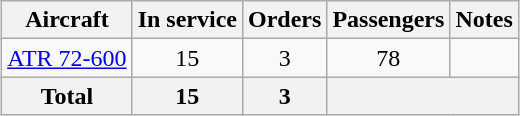<table class="wikitable" style="margin:0.5em auto;text-align:center">
<tr>
<th>Aircraft</th>
<th>In service</th>
<th>Orders</th>
<th>Passengers</th>
<th>Notes</th>
</tr>
<tr>
<td><a href='#'>ATR 72-600</a></td>
<td>15</td>
<td>3</td>
<td>78</td>
<td></td>
</tr>
<tr>
<th>Total</th>
<th>15</th>
<th>3</th>
<th colspan=2></th>
</tr>
</table>
